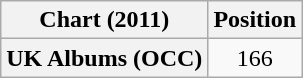<table class="wikitable plainrowheaders" style="text-align:center">
<tr>
<th scope="col">Chart (2011)</th>
<th scope="col">Position</th>
</tr>
<tr>
<th scope="row">UK Albums (OCC)</th>
<td>166</td>
</tr>
</table>
